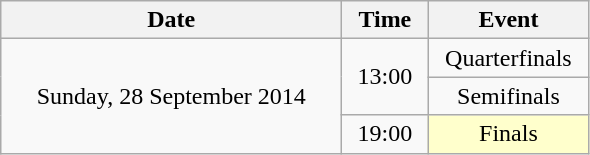<table class = "wikitable" style="text-align:center;">
<tr>
<th width=220>Date</th>
<th width=50>Time</th>
<th width=100>Event</th>
</tr>
<tr>
<td rowspan=3>Sunday, 28 September 2014</td>
<td rowspan=2>13:00</td>
<td>Quarterfinals</td>
</tr>
<tr>
<td>Semifinals</td>
</tr>
<tr>
<td>19:00</td>
<td bgcolor=ffffcc>Finals</td>
</tr>
</table>
